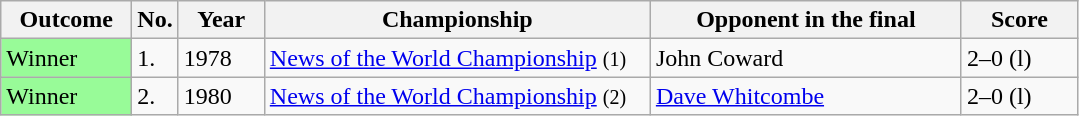<table class="sortable wikitable">
<tr>
<th style="width:80px;">Outcome</th>
<th style="width:20px;">No.</th>
<th style="width:50px;">Year</th>
<th style="width:250px;">Championship</th>
<th style="width:200px;">Opponent in the final</th>
<th style="width:70px;">Score</th>
</tr>
<tr>
<td style="background:#98FB98;">Winner</td>
<td>1.</td>
<td>1978</td>
<td><a href='#'>News of the World Championship</a> <small>(1)</small></td>
<td> John Coward</td>
<td>2–0 (l)</td>
</tr>
<tr>
<td style="background:#98FB98;">Winner</td>
<td>2.</td>
<td>1980</td>
<td><a href='#'>News of the World Championship</a> <small>(2)</small></td>
<td> <a href='#'>Dave Whitcombe</a></td>
<td>2–0 (l)</td>
</tr>
</table>
